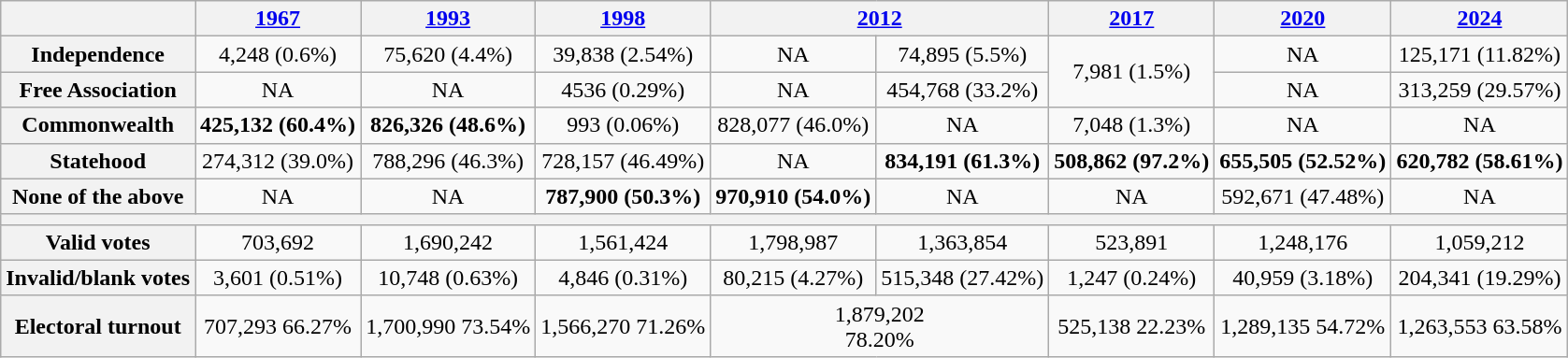<table class="wikitable">
<tr>
<th></th>
<th><a href='#'>1967</a></th>
<th><a href='#'>1993</a></th>
<th><a href='#'>1998</a></th>
<th colspan="2"><a href='#'>2012</a></th>
<th><a href='#'>2017</a></th>
<th><a href='#'>2020</a></th>
<th><a href='#'>2024</a></th>
</tr>
<tr align="center">
<th align="center">Independence</th>
<td>4,248 (0.6%)</td>
<td>75,620 (4.4%)</td>
<td>39,838 (2.54%)</td>
<td align="center">NA</td>
<td>74,895 (5.5%)</td>
<td rowspan=2>7,981 (1.5%)</td>
<td align="center">NA</td>
<td>125,171 (11.82%)</td>
</tr>
<tr align="center">
<th>Free Association</th>
<td>NA</td>
<td>NA</td>
<td align="center">4536 (0.29%)</td>
<td>NA</td>
<td align="center">454,768 (33.2%)</td>
<td>NA</td>
<td align="center">313,259 (29.57%)</td>
</tr>
<tr align="center">
<th align="center">Commonwealth</th>
<td><strong>425,132 (60.4%)</strong></td>
<td><strong>826,326 (48.6%)</strong></td>
<td>993 (0.06%)</td>
<td>828,077 (46.0%)</td>
<td align="center">NA</td>
<td>7,048 (1.3%)</td>
<td align="center">NA</td>
<td align="center">NA</td>
</tr>
<tr align="center">
<th align="center">Statehood</th>
<td>274,312 (39.0%)</td>
<td>788,296 (46.3%)</td>
<td>728,157 (46.49%)</td>
<td align="center">NA</td>
<td><strong>834,191 (61.3%)</strong></td>
<td><strong>508,862 (97.2%)</strong></td>
<td><strong>655,505 (52.52%)</strong></td>
<td><strong>620,782 (58.61%)</strong></td>
</tr>
<tr align="center">
<th>None of the above</th>
<td>NA</td>
<td>NA</td>
<td align="center"><strong>787,900 (50.3%)</strong></td>
<td align="right"><strong>970,910 (54.0%)</strong></td>
<td>NA</td>
<td>NA</td>
<td align="center">592,671 (47.48%)</td>
<td>NA</td>
</tr>
<tr>
<th colspan="9"></th>
</tr>
<tr align="center">
<th>Valid votes</th>
<td>703,692</td>
<td>1,690,242</td>
<td>1,561,424</td>
<td>1,798,987</td>
<td>1,363,854</td>
<td>523,891</td>
<td>1,248,176</td>
<td>1,059,212</td>
</tr>
<tr align="center">
<th>Invalid/blank votes</th>
<td>3,601 (0.51%)</td>
<td>10,748 (0.63%)</td>
<td>4,846 (0.31%)</td>
<td>80,215 (4.27%)</td>
<td>515,348 (27.42%)</td>
<td>1,247 (0.24%)</td>
<td>40,959 (3.18%)</td>
<td>204,341 (19.29%)</td>
</tr>
<tr align="center">
<th>Electoral turnout</th>
<td>707,293 66.27% </td>
<td>1,700,990 73.54%</td>
<td>1,566,270 71.26%</td>
<td colspan="2">1,879,202 <br>78.20%</td>
<td>525,138 22.23%</td>
<td>1,289,135 54.72%</td>
<td>1,263,553 63.58%</td>
</tr>
</table>
